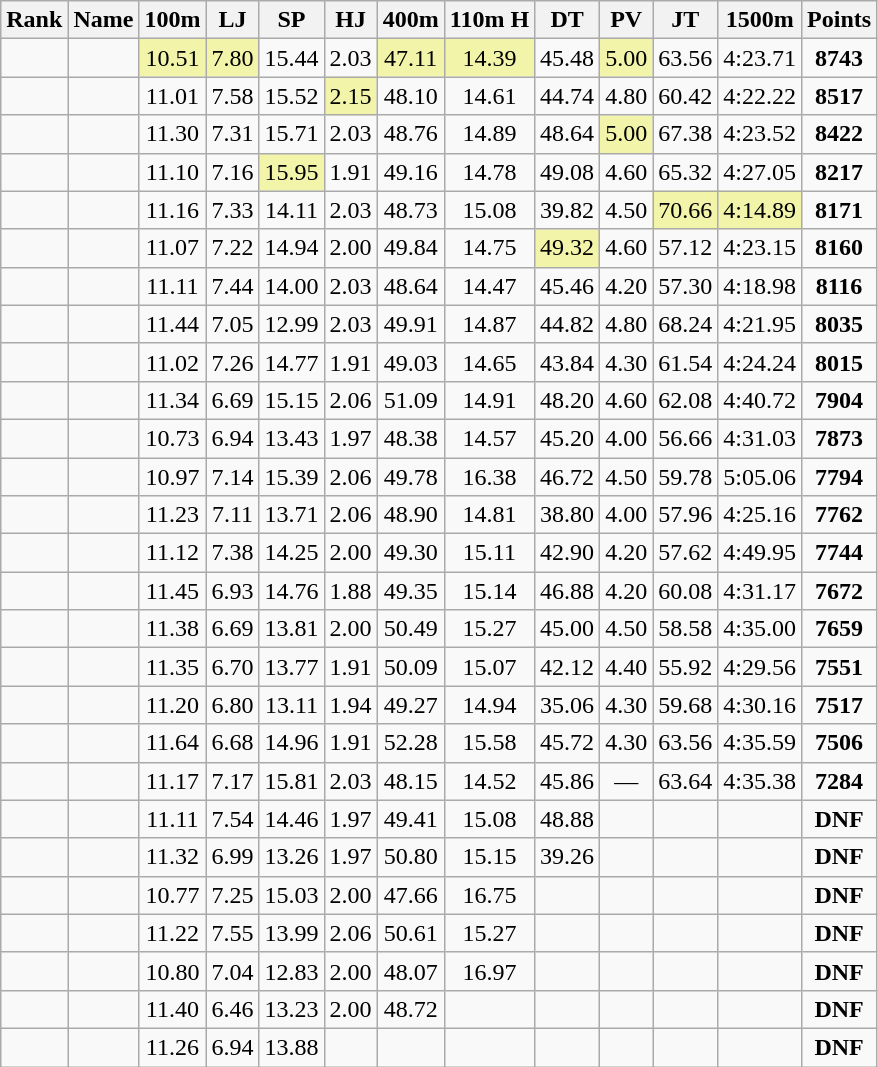<table class="wikitable sortable" style="text-align:center">
<tr>
<th>Rank</th>
<th>Name</th>
<th>100m</th>
<th>LJ</th>
<th>SP</th>
<th>HJ</th>
<th>400m</th>
<th>110m H</th>
<th>DT</th>
<th>PV</th>
<th>JT</th>
<th>1500m</th>
<th>Points</th>
</tr>
<tr>
<td></td>
<td align=left></td>
<td bgcolor=#F2F5A9>10.51</td>
<td bgcolor=#F2F5A9>7.80</td>
<td>15.44</td>
<td>2.03</td>
<td bgcolor=#F2F5A9>47.11</td>
<td bgcolor=#F2F5A9>14.39</td>
<td>45.48</td>
<td bgcolor=#F2F5A9>5.00</td>
<td>63.56</td>
<td>4:23.71</td>
<td><strong>8743</strong></td>
</tr>
<tr>
<td></td>
<td align=left></td>
<td>11.01</td>
<td>7.58</td>
<td>15.52</td>
<td bgcolor=#F2F5A9>2.15</td>
<td>48.10</td>
<td>14.61</td>
<td>44.74</td>
<td>4.80</td>
<td>60.42</td>
<td>4:22.22</td>
<td><strong>8517</strong></td>
</tr>
<tr>
<td></td>
<td align=left></td>
<td>11.30</td>
<td>7.31</td>
<td>15.71</td>
<td>2.03</td>
<td>48.76</td>
<td>14.89</td>
<td>48.64</td>
<td bgcolor=#F2F5A9>5.00</td>
<td>67.38</td>
<td>4:23.52</td>
<td><strong>8422</strong></td>
</tr>
<tr>
<td></td>
<td align=left></td>
<td>11.10</td>
<td>7.16</td>
<td bgcolor=#F2F5A9>15.95</td>
<td>1.91</td>
<td>49.16</td>
<td>14.78</td>
<td>49.08</td>
<td>4.60</td>
<td>65.32</td>
<td>4:27.05</td>
<td><strong>8217</strong></td>
</tr>
<tr>
<td></td>
<td align=left></td>
<td>11.16</td>
<td>7.33</td>
<td>14.11</td>
<td>2.03</td>
<td>48.73</td>
<td>15.08</td>
<td>39.82</td>
<td>4.50</td>
<td bgcolor=#F2F5A9>70.66</td>
<td bgcolor=#F2F5A9>4:14.89</td>
<td><strong>8171</strong></td>
</tr>
<tr>
<td></td>
<td align=left></td>
<td>11.07</td>
<td>7.22</td>
<td>14.94</td>
<td>2.00</td>
<td>49.84</td>
<td>14.75</td>
<td bgcolor=#F2F5A9>49.32</td>
<td>4.60</td>
<td>57.12</td>
<td>4:23.15</td>
<td><strong>8160</strong></td>
</tr>
<tr>
<td></td>
<td align=left></td>
<td>11.11</td>
<td>7.44</td>
<td>14.00</td>
<td>2.03</td>
<td>48.64</td>
<td>14.47</td>
<td>45.46</td>
<td>4.20</td>
<td>57.30</td>
<td>4:18.98</td>
<td><strong>8116</strong></td>
</tr>
<tr>
<td></td>
<td align=left></td>
<td>11.44</td>
<td>7.05</td>
<td>12.99</td>
<td>2.03</td>
<td>49.91</td>
<td>14.87</td>
<td>44.82</td>
<td>4.80</td>
<td>68.24</td>
<td>4:21.95</td>
<td><strong>8035</strong></td>
</tr>
<tr>
<td></td>
<td align=left></td>
<td>11.02</td>
<td>7.26</td>
<td>14.77</td>
<td>1.91</td>
<td>49.03</td>
<td>14.65</td>
<td>43.84</td>
<td>4.30</td>
<td>61.54</td>
<td>4:24.24</td>
<td><strong>8015</strong></td>
</tr>
<tr>
<td></td>
<td align=left></td>
<td>11.34</td>
<td>6.69</td>
<td>15.15</td>
<td>2.06</td>
<td>51.09</td>
<td>14.91</td>
<td>48.20</td>
<td>4.60</td>
<td>62.08</td>
<td>4:40.72</td>
<td><strong>7904</strong></td>
</tr>
<tr>
<td></td>
<td align=left></td>
<td>10.73</td>
<td>6.94</td>
<td>13.43</td>
<td>1.97</td>
<td>48.38</td>
<td>14.57</td>
<td>45.20</td>
<td>4.00</td>
<td>56.66</td>
<td>4:31.03</td>
<td><strong>7873</strong></td>
</tr>
<tr>
<td></td>
<td align=left></td>
<td>10.97</td>
<td>7.14</td>
<td>15.39</td>
<td>2.06</td>
<td>49.78</td>
<td>16.38</td>
<td>46.72</td>
<td>4.50</td>
<td>59.78</td>
<td>5:05.06</td>
<td><strong>7794</strong></td>
</tr>
<tr>
<td></td>
<td align=left></td>
<td>11.23</td>
<td>7.11</td>
<td>13.71</td>
<td>2.06</td>
<td>48.90</td>
<td>14.81</td>
<td>38.80</td>
<td>4.00</td>
<td>57.96</td>
<td>4:25.16</td>
<td><strong>7762</strong></td>
</tr>
<tr>
<td></td>
<td align=left></td>
<td>11.12</td>
<td>7.38</td>
<td>14.25</td>
<td>2.00</td>
<td>49.30</td>
<td>15.11</td>
<td>42.90</td>
<td>4.20</td>
<td>57.62</td>
<td>4:49.95</td>
<td><strong>7744</strong></td>
</tr>
<tr>
<td></td>
<td align=left></td>
<td>11.45</td>
<td>6.93</td>
<td>14.76</td>
<td>1.88</td>
<td>49.35</td>
<td>15.14</td>
<td>46.88</td>
<td>4.20</td>
<td>60.08</td>
<td>4:31.17</td>
<td><strong>7672</strong></td>
</tr>
<tr>
<td></td>
<td align=left></td>
<td>11.38</td>
<td>6.69</td>
<td>13.81</td>
<td>2.00</td>
<td>50.49</td>
<td>15.27</td>
<td>45.00</td>
<td>4.50</td>
<td>58.58</td>
<td>4:35.00</td>
<td><strong>7659</strong></td>
</tr>
<tr>
<td></td>
<td align=left></td>
<td>11.35</td>
<td>6.70</td>
<td>13.77</td>
<td>1.91</td>
<td>50.09</td>
<td>15.07</td>
<td>42.12</td>
<td>4.40</td>
<td>55.92</td>
<td>4:29.56</td>
<td><strong>7551</strong></td>
</tr>
<tr>
<td></td>
<td align=left></td>
<td>11.20</td>
<td>6.80</td>
<td>13.11</td>
<td>1.94</td>
<td>49.27</td>
<td>14.94</td>
<td>35.06</td>
<td>4.30</td>
<td>59.68</td>
<td>4:30.16</td>
<td><strong>7517</strong></td>
</tr>
<tr>
<td></td>
<td align=left></td>
<td>11.64</td>
<td>6.68</td>
<td>14.96</td>
<td>1.91</td>
<td>52.28</td>
<td>15.58</td>
<td>45.72</td>
<td>4.30</td>
<td>63.56</td>
<td>4:35.59</td>
<td><strong>7506</strong></td>
</tr>
<tr>
<td></td>
<td align=left></td>
<td>11.17</td>
<td>7.17</td>
<td>15.81</td>
<td>2.03</td>
<td>48.15</td>
<td>14.52</td>
<td>45.86</td>
<td>—</td>
<td>63.64</td>
<td>4:35.38</td>
<td><strong>7284</strong></td>
</tr>
<tr>
<td></td>
<td align=left></td>
<td>11.11</td>
<td>7.54</td>
<td>14.46</td>
<td>1.97</td>
<td>49.41</td>
<td>15.08</td>
<td>48.88</td>
<td></td>
<td></td>
<td></td>
<td><strong>DNF</strong></td>
</tr>
<tr>
<td></td>
<td align=left></td>
<td>11.32</td>
<td>6.99</td>
<td>13.26</td>
<td>1.97</td>
<td>50.80</td>
<td>15.15</td>
<td>39.26</td>
<td></td>
<td></td>
<td></td>
<td><strong>DNF</strong></td>
</tr>
<tr>
<td></td>
<td align=left></td>
<td>10.77</td>
<td>7.25</td>
<td>15.03</td>
<td>2.00</td>
<td>47.66</td>
<td>16.75</td>
<td></td>
<td></td>
<td></td>
<td></td>
<td><strong>DNF</strong></td>
</tr>
<tr>
<td></td>
<td align=left></td>
<td>11.22</td>
<td>7.55</td>
<td>13.99</td>
<td>2.06</td>
<td>50.61</td>
<td>15.27</td>
<td></td>
<td></td>
<td></td>
<td></td>
<td><strong>DNF</strong></td>
</tr>
<tr>
<td></td>
<td align=left></td>
<td>10.80</td>
<td>7.04</td>
<td>12.83</td>
<td>2.00</td>
<td>48.07</td>
<td>16.97</td>
<td></td>
<td></td>
<td></td>
<td></td>
<td><strong>DNF</strong></td>
</tr>
<tr>
<td></td>
<td align=left></td>
<td>11.40</td>
<td>6.46</td>
<td>13.23</td>
<td>2.00</td>
<td>48.72</td>
<td></td>
<td></td>
<td></td>
<td></td>
<td></td>
<td><strong>DNF</strong></td>
</tr>
<tr>
<td></td>
<td align=left></td>
<td>11.26</td>
<td>6.94</td>
<td>13.88</td>
<td></td>
<td></td>
<td></td>
<td></td>
<td></td>
<td></td>
<td></td>
<td><strong>DNF</strong></td>
</tr>
</table>
